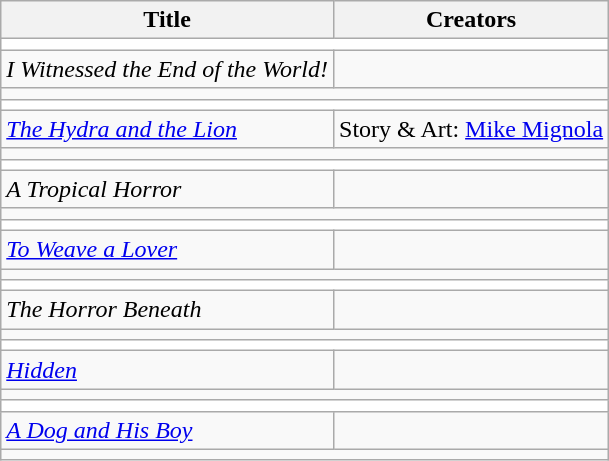<table class="wikitable">
<tr>
<th>Title</th>
<th>Creators</th>
</tr>
<tr>
<td colspan="6" bgcolor="#FFFFFF"></td>
</tr>
<tr>
<td><em>I Witnessed the End of the World!</em></td>
<td></td>
</tr>
<tr>
<td colspan="6"></td>
</tr>
<tr>
<td colspan="6" bgcolor="#FFFFFF"></td>
</tr>
<tr>
<td><em><a href='#'>The Hydra and the Lion</a></em></td>
<td>Story & Art: <a href='#'>Mike Mignola </a></td>
</tr>
<tr>
<td colspan="6"></td>
</tr>
<tr>
<td colspan="6" bgcolor="#FFFFFF"></td>
</tr>
<tr>
<td><em>A Tropical Horror</em></td>
<td></td>
</tr>
<tr>
<td colspan="6"></td>
</tr>
<tr>
<td colspan="6" bgcolor="#FFFFFF"></td>
</tr>
<tr>
<td><em><a href='#'>To Weave a Lover</a></em></td>
<td></td>
</tr>
<tr>
<td colspan="6"></td>
</tr>
<tr>
<td colspan="6" bgcolor="#FFFFFF"></td>
</tr>
<tr>
<td><em>The Horror Beneath</em></td>
<td></td>
</tr>
<tr>
<td colspan="6"></td>
</tr>
<tr>
<td colspan="6" bgcolor="#FFFFFF"></td>
</tr>
<tr>
<td><em><a href='#'>Hidden</a></em></td>
<td></td>
</tr>
<tr>
<td colspan="6"></td>
</tr>
<tr>
<td colspan="6" bgcolor="#FFFFFF"></td>
</tr>
<tr>
<td><em><a href='#'>A Dog and His Boy</a></em></td>
<td></td>
</tr>
<tr>
<td colspan="6"></td>
</tr>
</table>
